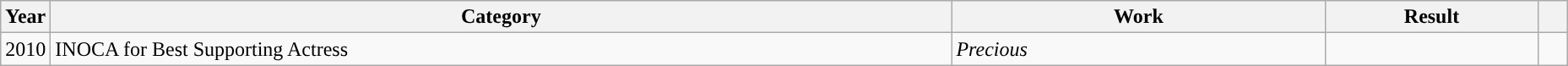<table class="wikitable">
<tr>
<th scope="col" style="width:1em;">Year</th>
<th scope="col" style="width:44em;">Category</th>
<th scope="col" style="width:18em;">Work</th>
<th scope="col" style="width:10em;">Result</th>
<th class="unsortable" style="width:1em;"></th>
</tr>
<tr>
<td>2010</td>
<td>INOCA for Best Supporting Actress</td>
<td><em>Precious</em></td>
<td></td>
<td></td>
</tr>
</table>
